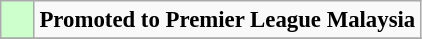<table class="wikitable" style="font-size:95%;">
<tr>
<td style="background: #ccffcc;">    </td>
<td><strong>Promoted to Premier League Malaysia</strong></td>
</tr>
<tr>
</tr>
</table>
